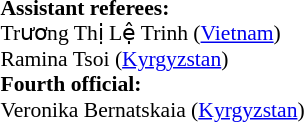<table style="width:50%;font-size:90%">
<tr>
<td><br><strong>Assistant referees:</strong>
<br>Trương Thị Lệ Trinh (<a href='#'>Vietnam</a>)
<br>Ramina Tsoi (<a href='#'>Kyrgyzstan</a>)
<br><strong>Fourth official:</strong>
<br>Veronika Bernatskaia (<a href='#'>Kyrgyzstan</a>)</td>
</tr>
</table>
